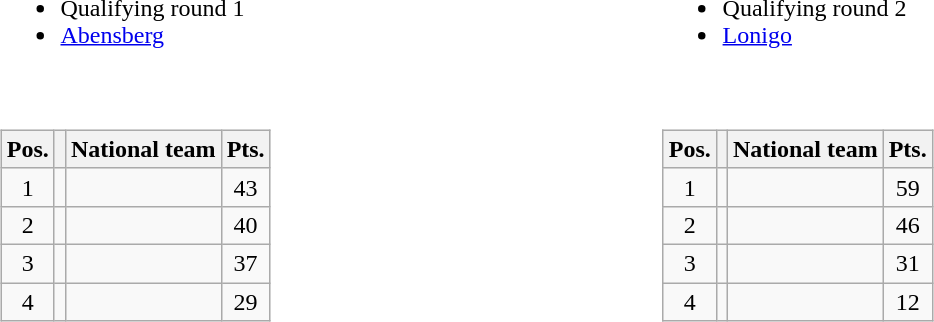<table width=70%>
<tr>
<td width=50%><br><ul><li>Qualifying round 1</li><li> <a href='#'>Abensberg</a></li></ul></td>
<td width=50%><br><ul><li>Qualifying round 2</li><li> <a href='#'>Lonigo</a></li></ul></td>
</tr>
<tr>
<td><br><table class=wikitable>
<tr>
<th>Pos.</th>
<th></th>
<th>National team</th>
<th>Pts.</th>
</tr>
<tr align=center >
<td>1</td>
<td></td>
<td align=left></td>
<td>43</td>
</tr>
<tr align=center>
<td>2</td>
<td></td>
<td align=left></td>
<td>40</td>
</tr>
<tr align=center>
<td>3</td>
<td></td>
<td align=left></td>
<td>37</td>
</tr>
<tr align=center>
<td>4</td>
<td></td>
<td align=left></td>
<td>29</td>
</tr>
</table>
</td>
<td><br><table class=wikitable>
<tr>
<th>Pos.</th>
<th></th>
<th>National team</th>
<th>Pts.</th>
</tr>
<tr align=center >
<td>1</td>
<td></td>
<td align=left></td>
<td>59</td>
</tr>
<tr align=center>
<td>2</td>
<td></td>
<td align=left></td>
<td>46</td>
</tr>
<tr align=center>
<td>3</td>
<td></td>
<td align=left></td>
<td>31</td>
</tr>
<tr align=center>
<td>4</td>
<td></td>
<td align=left></td>
<td>12</td>
</tr>
</table>
</td>
</tr>
</table>
